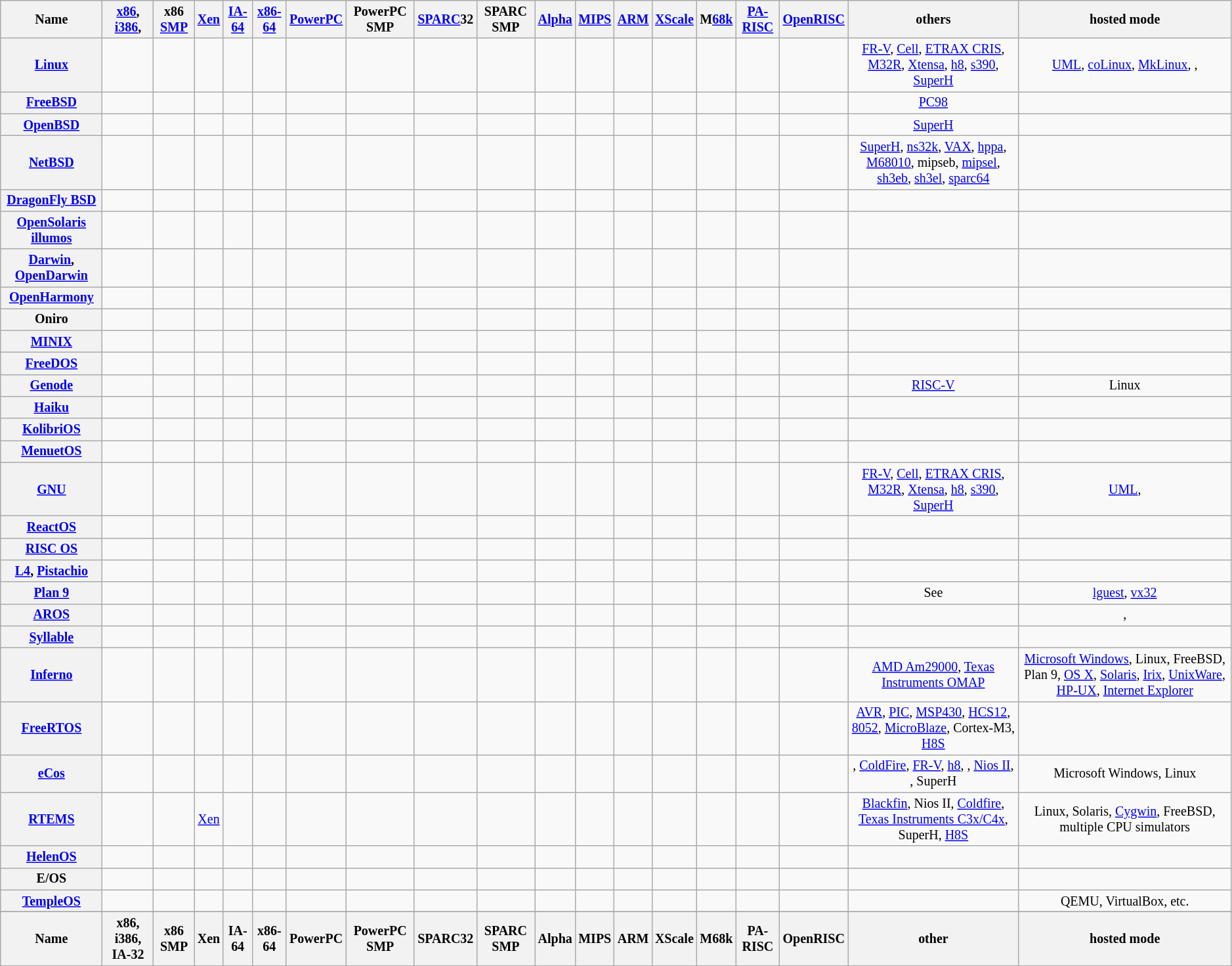<table class="sortable sort-under wikitable" style="font-size: smaller; text-align: center; width: auto;">
<tr>
<th>Name</th>
<th><a href='#'>x86</a>, <a href='#'>i386</a>, </th>
<th>x86 <a href='#'>SMP</a></th>
<th><a href='#'>Xen</a></th>
<th><a href='#'>IA-64</a></th>
<th><a href='#'>x86-64</a></th>
<th><a href='#'>PowerPC</a></th>
<th>PowerPC SMP</th>
<th><a href='#'>SPARC</a>32</th>
<th>SPARC SMP</th>
<th><a href='#'>Alpha</a></th>
<th><a href='#'>MIPS</a></th>
<th><a href='#'>ARM</a></th>
<th><a href='#'>XScale</a></th>
<th>M<a href='#'>68k</a></th>
<th><a href='#'>PA-RISC</a></th>
<th><a href='#'>OpenRISC</a></th>
<th>others</th>
<th>hosted mode</th>
</tr>
<tr>
<th><a href='#'>Linux</a></th>
<td></td>
<td></td>
<td></td>
<td></td>
<td></td>
<td></td>
<td></td>
<td></td>
<td></td>
<td></td>
<td></td>
<td></td>
<td></td>
<td></td>
<td></td>
<td></td>
<td><a href='#'>FR-V</a>, <a href='#'>Cell</a>, <a href='#'>ETRAX CRIS</a>, <a href='#'>M32R</a>, <a href='#'>Xtensa</a>, <a href='#'>h8</a>, <a href='#'>s390</a>, <a href='#'>SuperH</a></td>
<td><a href='#'>UML</a>, <a href='#'>coLinux</a>, <a href='#'>MkLinux</a>, , </td>
</tr>
<tr>
<th><a href='#'>FreeBSD</a></th>
<td></td>
<td></td>
<td></td>
<td></td>
<td></td>
<td></td>
<td></td>
<td></td>
<td></td>
<td></td>
<td></td>
<td></td>
<td></td>
<td></td>
<td></td>
<td></td>
<td><a href='#'>PC98</a></td>
<td></td>
</tr>
<tr>
<th><a href='#'>OpenBSD</a></th>
<td></td>
<td></td>
<td></td>
<td></td>
<td></td>
<td></td>
<td></td>
<td></td>
<td></td>
<td></td>
<td></td>
<td></td>
<td></td>
<td></td>
<td></td>
<td></td>
<td><a href='#'>SuperH</a></td>
<td></td>
</tr>
<tr>
<th><a href='#'>NetBSD</a></th>
<td></td>
<td></td>
<td></td>
<td></td>
<td></td>
<td></td>
<td></td>
<td></td>
<td></td>
<td></td>
<td></td>
<td></td>
<td></td>
<td></td>
<td></td>
<td></td>
<td><a href='#'>SuperH</a>, <a href='#'>ns32k</a>, <a href='#'>VAX</a>, <a href='#'>hppa</a>, <a href='#'>M68010</a>, mipseb, <a href='#'>mipsel</a>, <a href='#'>sh3eb</a>, <a href='#'>sh3el</a>, <a href='#'>sparc64</a></td>
<td></td>
</tr>
<tr>
<th><a href='#'>DragonFly BSD</a></th>
<td></td>
<td></td>
<td></td>
<td></td>
<td></td>
<td></td>
<td></td>
<td></td>
<td></td>
<td></td>
<td></td>
<td></td>
<td></td>
<td></td>
<td></td>
<td></td>
<td></td>
<td></td>
</tr>
<tr>
<th><a href='#'>OpenSolaris</a> <a href='#'>illumos</a></th>
<td></td>
<td></td>
<td></td>
<td></td>
<td></td>
<td></td>
<td></td>
<td></td>
<td></td>
<td></td>
<td></td>
<td></td>
<td></td>
<td></td>
<td></td>
<td></td>
<td></td>
<td></td>
</tr>
<tr>
<th><a href='#'>Darwin</a>, <a href='#'>OpenDarwin</a></th>
<td></td>
<td></td>
<td></td>
<td></td>
<td></td>
<td></td>
<td></td>
<td></td>
<td></td>
<td></td>
<td></td>
<td></td>
<td></td>
<td></td>
<td></td>
<td></td>
<td></td>
<td></td>
</tr>
<tr>
<th><a href='#'>OpenHarmony</a></th>
<td></td>
<td></td>
<td></td>
<td></td>
<td></td>
<td></td>
<td></td>
<td></td>
<td></td>
<td></td>
<td></td>
<td></td>
<td></td>
<td></td>
<td></td>
<td></td>
<td></td>
<td></td>
</tr>
<tr>
<th>Oniro</th>
<td></td>
<td></td>
<td></td>
<td></td>
<td></td>
<td></td>
<td></td>
<td></td>
<td></td>
<td></td>
<td></td>
<td></td>
<td></td>
<td></td>
<td></td>
<td></td>
<td></td>
<td></td>
</tr>
<tr>
<th><a href='#'>MINIX</a></th>
<td></td>
<td></td>
<td></td>
<td></td>
<td></td>
<td></td>
<td></td>
<td></td>
<td></td>
<td></td>
<td></td>
<td></td>
<td></td>
<td></td>
<td></td>
<td></td>
<td></td>
<td></td>
</tr>
<tr>
<th><a href='#'>FreeDOS</a></th>
<td></td>
<td></td>
<td></td>
<td></td>
<td></td>
<td></td>
<td></td>
<td></td>
<td></td>
<td></td>
<td></td>
<td></td>
<td></td>
<td></td>
<td></td>
<td></td>
<td></td>
<td></td>
</tr>
<tr>
<th><a href='#'>Genode</a></th>
<td></td>
<td></td>
<td></td>
<td></td>
<td></td>
<td></td>
<td></td>
<td></td>
<td></td>
<td></td>
<td></td>
<td></td>
<td></td>
<td></td>
<td></td>
<td></td>
<td><a href='#'>RISC-V</a></td>
<td>Linux</td>
</tr>
<tr>
<th><a href='#'>Haiku</a></th>
<td></td>
<td></td>
<td></td>
<td></td>
<td></td>
<td></td>
<td></td>
<td></td>
<td></td>
<td></td>
<td></td>
<td></td>
<td></td>
<td></td>
<td></td>
<td></td>
<td></td>
<td></td>
</tr>
<tr>
<th><a href='#'>KolibriOS</a></th>
<td></td>
<td></td>
<td></td>
<td></td>
<td></td>
<td></td>
<td></td>
<td></td>
<td></td>
<td></td>
<td></td>
<td></td>
<td></td>
<td></td>
<td></td>
<td></td>
<td></td>
<td></td>
</tr>
<tr>
<th><a href='#'>MenuetOS</a></th>
<td></td>
<td></td>
<td></td>
<td></td>
<td></td>
<td></td>
<td></td>
<td></td>
<td></td>
<td></td>
<td></td>
<td></td>
<td></td>
<td></td>
<td></td>
<td></td>
<td></td>
<td></td>
</tr>
<tr>
<th><a href='#'>GNU</a></th>
<td></td>
<td></td>
<td></td>
<td></td>
<td></td>
<td></td>
<td></td>
<td></td>
<td></td>
<td></td>
<td></td>
<td></td>
<td></td>
<td></td>
<td></td>
<td></td>
<td><a href='#'>FR-V</a>, <a href='#'>Cell</a>, <a href='#'>ETRAX CRIS</a>, <a href='#'>M32R</a>, <a href='#'>Xtensa</a>, <a href='#'>h8</a>, <a href='#'>s390</a>, <a href='#'>SuperH</a></td>
<td><a href='#'>UML</a>, </td>
</tr>
<tr>
<th><a href='#'>ReactOS</a></th>
<td></td>
<td></td>
<td></td>
<td></td>
<td></td>
<td></td>
<td></td>
<td></td>
<td></td>
<td></td>
<td></td>
<td></td>
<td></td>
<td></td>
<td></td>
<td></td>
<td></td>
<td></td>
</tr>
<tr>
<th><a href='#'>RISC OS</a></th>
<td></td>
<td></td>
<td></td>
<td></td>
<td></td>
<td></td>
<td></td>
<td></td>
<td></td>
<td></td>
<td></td>
<td></td>
<td></td>
<td></td>
<td></td>
<td></td>
<td></td>
<td></td>
</tr>
<tr>
<th><a href='#'>L4</a>, <a href='#'>Pistachio</a></th>
<td></td>
<td></td>
<td></td>
<td></td>
<td></td>
<td></td>
<td></td>
<td></td>
<td></td>
<td></td>
<td></td>
<td></td>
<td></td>
<td></td>
<td></td>
<td></td>
<td></td>
<td></td>
</tr>
<tr>
<th><a href='#'>Plan 9</a></th>
<td></td>
<td></td>
<td></td>
<td></td>
<td></td>
<td></td>
<td></td>
<td></td>
<td></td>
<td></td>
<td></td>
<td></td>
<td></td>
<td></td>
<td></td>
<td></td>
<td>See</td>
<td><a href='#'>lguest</a>, <a href='#'>vx32</a></td>
</tr>
<tr>
<th><a href='#'>AROS</a></th>
<td></td>
<td></td>
<td></td>
<td></td>
<td></td>
<td></td>
<td></td>
<td></td>
<td></td>
<td></td>
<td></td>
<td></td>
<td></td>
<td></td>
<td></td>
<td></td>
<td></td>
<td>, </td>
</tr>
<tr>
<th><a href='#'>Syllable</a></th>
<td></td>
<td></td>
<td></td>
<td></td>
<td></td>
<td></td>
<td></td>
<td></td>
<td></td>
<td></td>
<td></td>
<td></td>
<td></td>
<td></td>
<td></td>
<td></td>
<td></td>
<td></td>
</tr>
<tr>
<th><a href='#'>Inferno</a></th>
<td></td>
<td></td>
<td></td>
<td></td>
<td></td>
<td></td>
<td></td>
<td></td>
<td></td>
<td></td>
<td></td>
<td></td>
<td></td>
<td></td>
<td></td>
<td></td>
<td><a href='#'>AMD Am29000</a>, <a href='#'>Texas Instruments OMAP</a></td>
<td><a href='#'>Microsoft Windows</a>, Linux, FreeBSD, Plan 9, <a href='#'>OS X</a>, <a href='#'>Solaris</a>, <a href='#'>Irix</a>, <a href='#'>UnixWare</a>, <a href='#'>HP-UX</a>, <a href='#'>Internet Explorer</a></td>
</tr>
<tr>
<th><a href='#'>FreeRTOS</a></th>
<td></td>
<td></td>
<td></td>
<td></td>
<td></td>
<td></td>
<td></td>
<td></td>
<td></td>
<td></td>
<td></td>
<td></td>
<td></td>
<td></td>
<td></td>
<td></td>
<td><a href='#'>AVR</a>, <a href='#'>PIC</a>, <a href='#'>MSP430</a>, <a href='#'>HCS12</a>, <a href='#'>8052</a>, <a href='#'>MicroBlaze</a>, Cortex-M3, <a href='#'>H8S</a></td>
<td></td>
</tr>
<tr>
<th><a href='#'>eCos</a></th>
<td></td>
<td></td>
<td></td>
<td></td>
<td></td>
<td></td>
<td></td>
<td></td>
<td></td>
<td></td>
<td></td>
<td></td>
<td></td>
<td></td>
<td></td>
<td></td>
<td>, <a href='#'>ColdFire</a>, <a href='#'>FR-V</a>, <a href='#'>h8</a>, , <a href='#'>Nios II</a>, , SuperH</td>
<td>Microsoft Windows, Linux</td>
</tr>
<tr>
<th><a href='#'>RTEMS</a></th>
<td></td>
<td></td>
<td><a href='#'>Xen</a></td>
<td></td>
<td></td>
<td></td>
<td></td>
<td></td>
<td></td>
<td></td>
<td></td>
<td></td>
<td></td>
<td></td>
<td></td>
<td></td>
<td><a href='#'>Blackfin</a>, Nios II, <a href='#'>Coldfire</a>, <a href='#'>Texas Instruments C3x/C4x</a>, SuperH, <a href='#'>H8S</a></td>
<td>Linux, Solaris, <a href='#'>Cygwin</a>, FreeBSD, multiple CPU simulators</td>
</tr>
<tr>
<th><a href='#'>HelenOS</a></th>
<td></td>
<td></td>
<td></td>
<td></td>
<td></td>
<td></td>
<td></td>
<td></td>
<td></td>
<td></td>
<td></td>
<td></td>
<td></td>
<td></td>
<td></td>
<td></td>
<td></td>
<td></td>
</tr>
<tr>
<th>E/OS</th>
<td></td>
<td></td>
<td></td>
<td></td>
<td></td>
<td></td>
<td></td>
<td></td>
<td></td>
<td></td>
<td></td>
<td></td>
<td></td>
<td></td>
<td></td>
<td></td>
<td></td>
<td></td>
</tr>
<tr>
<th><a href='#'>TempleOS</a></th>
<td></td>
<td></td>
<td></td>
<td></td>
<td></td>
<td></td>
<td></td>
<td></td>
<td></td>
<td></td>
<td></td>
<td></td>
<td></td>
<td></td>
<td></td>
<td></td>
<td></td>
<td>QEMU, VirtualBox, etc.</td>
</tr>
<tr>
</tr>
<tr class="sortbottom">
<th>Name</th>
<th>x86, i386, IA-32</th>
<th>x86 SMP</th>
<th>Xen</th>
<th>IA-64</th>
<th>x86-64</th>
<th>PowerPC</th>
<th>PowerPC SMP</th>
<th>SPARC32</th>
<th>SPARC SMP</th>
<th>Alpha</th>
<th>MIPS</th>
<th>ARM</th>
<th>XScale</th>
<th>M68k</th>
<th>PA-RISC</th>
<th>OpenRISC</th>
<th>other</th>
<th>hosted mode</th>
</tr>
</table>
